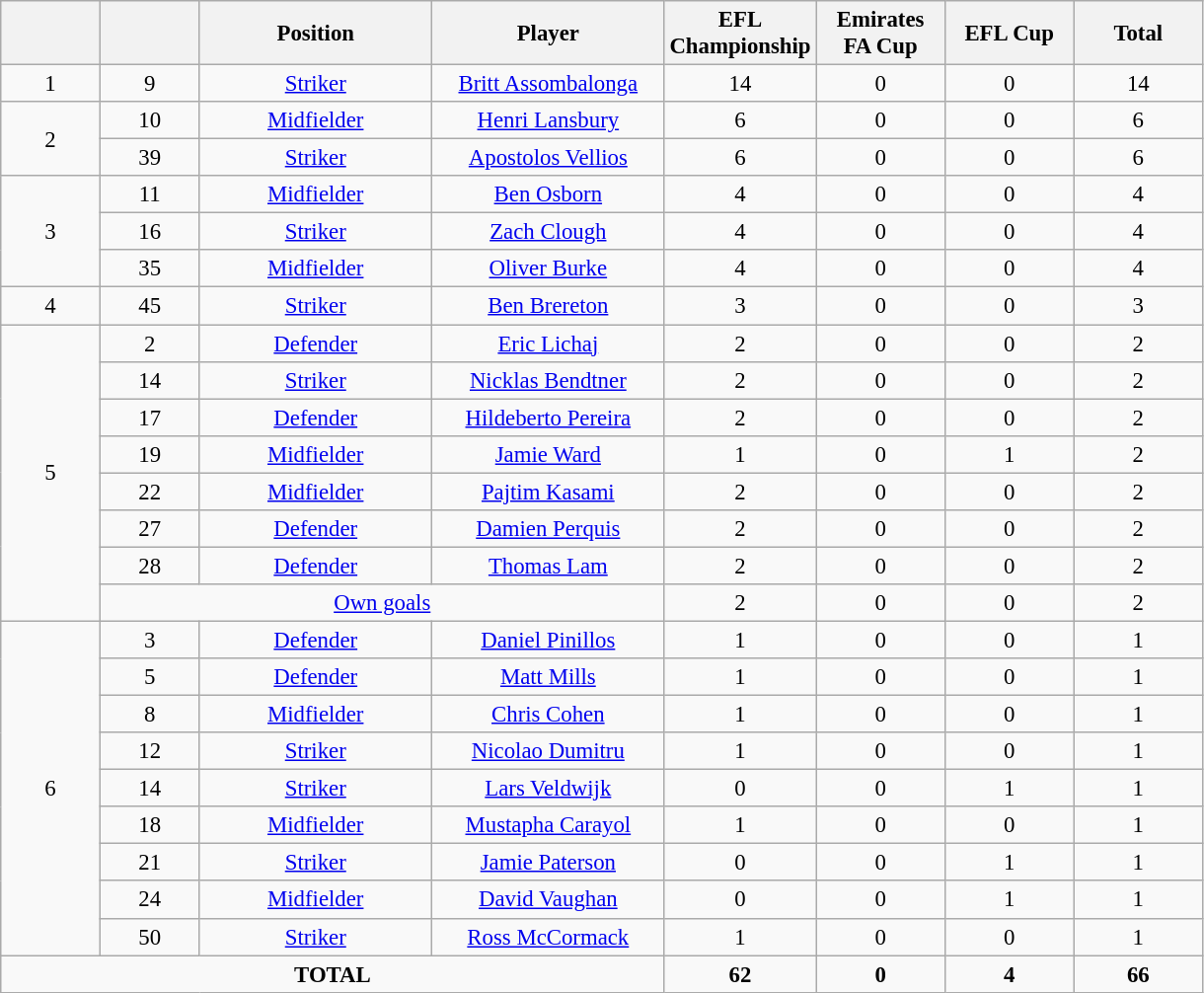<table class="wikitable" style="font-size: 95%; text-align: center;">
<tr>
<th width=60></th>
<th width=60></th>
<th width=150>Position</th>
<th width=150>Player</th>
<th width=80>EFL Championship</th>
<th width=80>Emirates FA Cup</th>
<th width=80>EFL Cup</th>
<th width=80>Total</th>
</tr>
<tr>
<td rowspan="1">1</td>
<td>9</td>
<td><a href='#'>Striker</a></td>
<td><a href='#'>Britt Assombalonga</a></td>
<td>14</td>
<td>0</td>
<td>0</td>
<td>14</td>
</tr>
<tr>
<td rowspan="2">2</td>
<td>10</td>
<td><a href='#'>Midfielder</a></td>
<td><a href='#'>Henri Lansbury</a></td>
<td>6</td>
<td>0</td>
<td>0</td>
<td>6</td>
</tr>
<tr>
<td>39</td>
<td><a href='#'>Striker</a></td>
<td><a href='#'>Apostolos Vellios</a></td>
<td>6</td>
<td>0</td>
<td>0</td>
<td>6</td>
</tr>
<tr>
<td rowspan="3">3</td>
<td>11</td>
<td><a href='#'>Midfielder</a></td>
<td><a href='#'>Ben Osborn</a></td>
<td>4</td>
<td>0</td>
<td>0</td>
<td>4</td>
</tr>
<tr>
<td>16</td>
<td><a href='#'>Striker</a></td>
<td><a href='#'>Zach Clough</a></td>
<td>4</td>
<td>0</td>
<td>0</td>
<td>4</td>
</tr>
<tr>
<td>35</td>
<td><a href='#'>Midfielder</a></td>
<td><a href='#'>Oliver Burke</a></td>
<td>4</td>
<td>0</td>
<td>0</td>
<td>4</td>
</tr>
<tr>
<td rowspan="1">4</td>
<td>45</td>
<td><a href='#'>Striker</a></td>
<td><a href='#'>Ben Brereton</a></td>
<td>3</td>
<td>0</td>
<td>0</td>
<td>3</td>
</tr>
<tr>
<td rowspan="8">5</td>
<td>2</td>
<td><a href='#'>Defender</a></td>
<td><a href='#'>Eric Lichaj</a></td>
<td>2</td>
<td>0</td>
<td>0</td>
<td>2</td>
</tr>
<tr>
<td>14</td>
<td><a href='#'>Striker</a></td>
<td><a href='#'>Nicklas Bendtner</a></td>
<td>2</td>
<td>0</td>
<td>0</td>
<td>2</td>
</tr>
<tr>
<td>17</td>
<td><a href='#'>Defender</a></td>
<td><a href='#'>Hildeberto Pereira</a></td>
<td>2</td>
<td>0</td>
<td>0</td>
<td>2</td>
</tr>
<tr>
<td>19</td>
<td><a href='#'>Midfielder</a></td>
<td><a href='#'>Jamie Ward</a></td>
<td>1</td>
<td>0</td>
<td>1</td>
<td>2</td>
</tr>
<tr>
<td>22</td>
<td><a href='#'>Midfielder</a></td>
<td><a href='#'>Pajtim Kasami</a></td>
<td>2</td>
<td>0</td>
<td>0</td>
<td>2</td>
</tr>
<tr>
<td>27</td>
<td><a href='#'>Defender</a></td>
<td><a href='#'>Damien Perquis</a></td>
<td>2</td>
<td>0</td>
<td>0</td>
<td>2</td>
</tr>
<tr>
<td>28</td>
<td><a href='#'>Defender</a></td>
<td><a href='#'>Thomas Lam</a></td>
<td>2</td>
<td>0</td>
<td>0</td>
<td>2</td>
</tr>
<tr>
<td colspan="3"><a href='#'>Own goals</a></td>
<td>2</td>
<td>0</td>
<td>0</td>
<td>2</td>
</tr>
<tr>
<td rowspan="9">6</td>
<td>3</td>
<td><a href='#'>Defender</a></td>
<td><a href='#'>Daniel Pinillos</a></td>
<td>1</td>
<td>0</td>
<td>0</td>
<td>1</td>
</tr>
<tr>
<td>5</td>
<td><a href='#'>Defender</a></td>
<td><a href='#'>Matt Mills</a></td>
<td>1</td>
<td>0</td>
<td>0</td>
<td>1</td>
</tr>
<tr>
<td>8</td>
<td><a href='#'>Midfielder</a></td>
<td><a href='#'>Chris Cohen</a></td>
<td>1</td>
<td>0</td>
<td>0</td>
<td>1</td>
</tr>
<tr>
<td>12</td>
<td><a href='#'>Striker</a></td>
<td><a href='#'>Nicolao Dumitru</a></td>
<td>1</td>
<td>0</td>
<td>0</td>
<td>1</td>
</tr>
<tr>
<td>14</td>
<td><a href='#'>Striker</a></td>
<td><a href='#'>Lars Veldwijk</a></td>
<td>0</td>
<td>0</td>
<td>1</td>
<td>1</td>
</tr>
<tr>
<td>18</td>
<td><a href='#'>Midfielder</a></td>
<td><a href='#'>Mustapha Carayol</a></td>
<td>1</td>
<td>0</td>
<td>0</td>
<td>1</td>
</tr>
<tr>
<td>21</td>
<td><a href='#'>Striker</a></td>
<td><a href='#'>Jamie Paterson</a></td>
<td>0</td>
<td>0</td>
<td>1</td>
<td>1</td>
</tr>
<tr>
<td>24</td>
<td><a href='#'>Midfielder</a></td>
<td><a href='#'>David Vaughan</a></td>
<td>0</td>
<td>0</td>
<td>1</td>
<td>1</td>
</tr>
<tr>
<td>50</td>
<td><a href='#'>Striker</a></td>
<td><a href='#'>Ross McCormack</a></td>
<td>1</td>
<td>0</td>
<td>0</td>
<td>1</td>
</tr>
<tr>
<td colspan="4"><strong>TOTAL</strong></td>
<td><strong>62</strong></td>
<td><strong>0</strong></td>
<td><strong>4</strong></td>
<td><strong>66</strong></td>
</tr>
</table>
